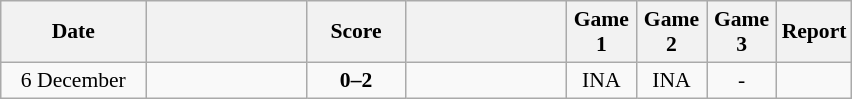<table class="wikitable" style="text-align: center; font-size:90% ">
<tr>
<th width="90">Date</th>
<th align="right" width="100"></th>
<th width="60">Score</th>
<th align="left" width="100"></th>
<th width="40">Game 1</th>
<th width="40">Game 2</th>
<th width="40">Game 3</th>
<th>Report</th>
</tr>
<tr>
<td>6 December</td>
<td></td>
<td><strong>0–2</strong></td>
<td></td>
<td>INA</td>
<td>INA</td>
<td>-</td>
<td></td>
</tr>
</table>
